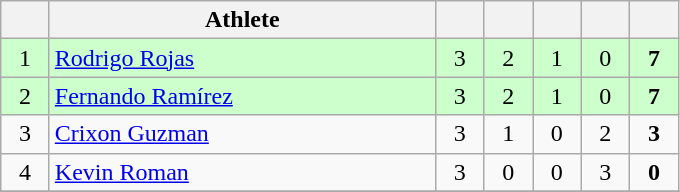<table class="wikitable" style="text-align: center; font-size:100% ">
<tr>
<th width=25></th>
<th width=250>Athlete</th>
<th width=25></th>
<th width=25></th>
<th width=25></th>
<th width=25></th>
<th width=25></th>
</tr>
<tr bgcolor="ccffcc">
<td>1</td>
<td align=left> <a href='#'>Rodrigo Rojas</a></td>
<td>3</td>
<td>2</td>
<td>1</td>
<td>0</td>
<td><strong>7</strong></td>
</tr>
<tr bgcolor="ccffcc">
<td>2</td>
<td align=left> <a href='#'>Fernando Ramírez</a></td>
<td>3</td>
<td>2</td>
<td>1</td>
<td>0</td>
<td><strong>7</strong></td>
</tr>
<tr>
<td>3</td>
<td align=left> <a href='#'>Crixon Guzman</a></td>
<td>3</td>
<td>1</td>
<td>0</td>
<td>2</td>
<td><strong>3</strong></td>
</tr>
<tr>
<td>4</td>
<td align=left> <a href='#'>Kevin Roman</a></td>
<td>3</td>
<td>0</td>
<td>0</td>
<td>3</td>
<td><strong>0</strong></td>
</tr>
<tr>
</tr>
</table>
